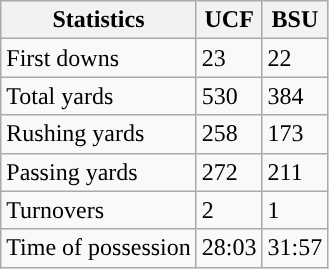<table class="wikitable" style="float: left;">
<tr>
<th>Statistics</th>
<th>UCF</th>
<th>BSU</th>
</tr>
<tr>
<td>First downs</td>
<td>23</td>
<td>22</td>
</tr>
<tr>
<td>Total yards</td>
<td>530</td>
<td>384</td>
</tr>
<tr>
<td>Rushing yards</td>
<td>258</td>
<td>173</td>
</tr>
<tr>
<td>Passing yards</td>
<td>272</td>
<td>211</td>
</tr>
<tr>
<td>Turnovers</td>
<td>2</td>
<td>1</td>
</tr>
<tr>
<td>Time of possession</td>
<td>28:03</td>
<td>31:57</td>
</tr>
</table>
